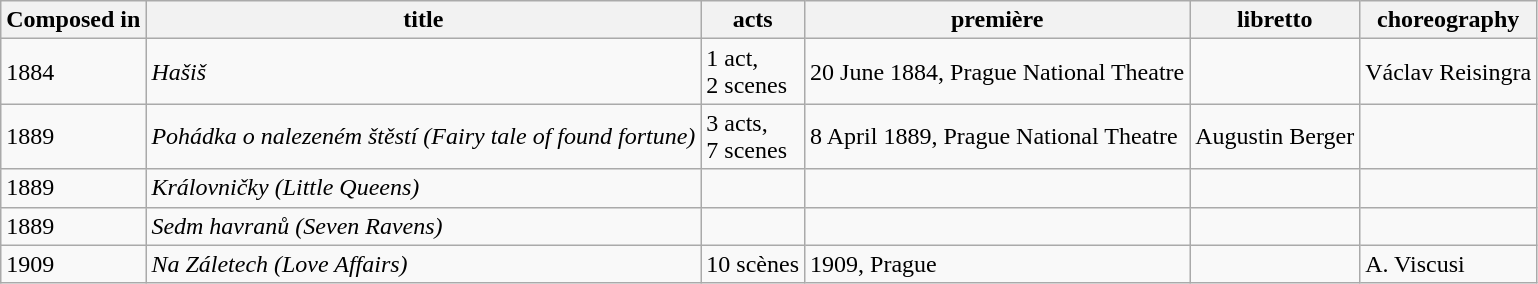<table class="wikitable">
<tr>
<th>Composed in</th>
<th>title</th>
<th>acts</th>
<th>première</th>
<th>libretto</th>
<th>choreography</th>
</tr>
<tr>
<td>1884</td>
<td><em>Hašiš</em></td>
<td>1 act,<br> 2 scenes</td>
<td>20 June 1884, Prague National Theatre</td>
<td></td>
<td>Václav Reisingra</td>
</tr>
<tr>
<td>1889</td>
<td><em>Pohádka o nalezeném štěstí (Fairy tale of found fortune)</em></td>
<td>3 acts, <br> 7 scenes</td>
<td>8 April 1889, Prague National Theatre</td>
<td>Augustin Berger</td>
<td></td>
</tr>
<tr>
<td>1889</td>
<td><em>Královničky (Little Queens)</em></td>
<td></td>
<td></td>
<td></td>
<td></td>
</tr>
<tr>
<td>1889</td>
<td><em>Sedm havranů (Seven Ravens)</em></td>
<td></td>
<td></td>
<td></td>
<td></td>
</tr>
<tr>
<td>1909</td>
<td><em>Na Záletech (Love Affairs)</em></td>
<td>10 scènes</td>
<td>1909, Prague</td>
<td></td>
<td>A. Viscusi</td>
</tr>
</table>
